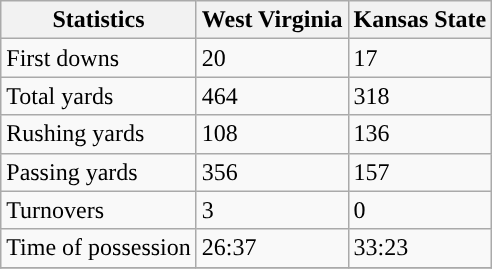<table class="wikitable" style="float: left;">
<tr>
<th>Statistics</th>
<th>West Virginia</th>
<th>Kansas State</th>
</tr>
<tr>
<td>First downs</td>
<td>20</td>
<td>17</td>
</tr>
<tr>
<td>Total yards</td>
<td>464</td>
<td>318</td>
</tr>
<tr>
<td>Rushing yards</td>
<td>108</td>
<td>136</td>
</tr>
<tr>
<td>Passing yards</td>
<td>356</td>
<td>157</td>
</tr>
<tr>
<td>Turnovers</td>
<td>3</td>
<td>0</td>
</tr>
<tr>
<td>Time of possession</td>
<td>26:37</td>
<td>33:23</td>
</tr>
<tr>
</tr>
</table>
